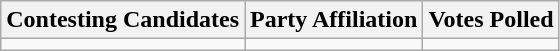<table class="wikitable sortable">
<tr>
<th>Contesting Candidates</th>
<th>Party Affiliation</th>
<th>Votes Polled</th>
</tr>
<tr>
<td></td>
<td></td>
<td></td>
</tr>
</table>
